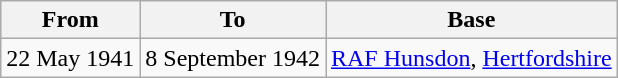<table class="wikitable">
<tr>
<th>From</th>
<th>To</th>
<th>Base</th>
</tr>
<tr>
<td>22 May 1941</td>
<td>8 September 1942</td>
<td><a href='#'>RAF Hunsdon</a>, <a href='#'>Hertfordshire</a></td>
</tr>
</table>
